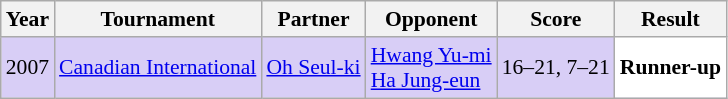<table class="sortable wikitable" style="font-size: 90%;">
<tr>
<th>Year</th>
<th>Tournament</th>
<th>Partner</th>
<th>Opponent</th>
<th>Score</th>
<th>Result</th>
</tr>
<tr style="background:#D8CEF6">
<td align="center">2007</td>
<td align="left"><a href='#'>Canadian International</a></td>
<td align="left"> <a href='#'>Oh Seul-ki</a></td>
<td align="left"> <a href='#'>Hwang Yu-mi</a> <br>  <a href='#'>Ha Jung-eun</a></td>
<td align="left">16–21, 7–21</td>
<td style="text-align:left; background:white"> <strong>Runner-up</strong></td>
</tr>
</table>
